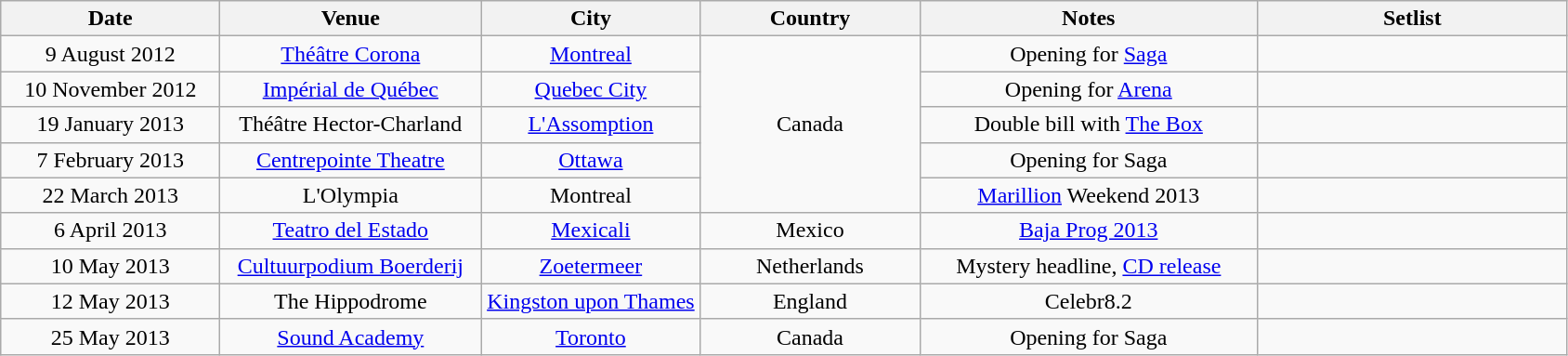<table class="wikitable" style="text-align:center;">
<tr>
<th width="150">Date</th>
<th width="180">Venue</th>
<th width="150">City</th>
<th width="150">Country</th>
<th width="235">Notes</th>
<th width="215">Setlist</th>
</tr>
<tr>
<td>9 August 2012</td>
<td><a href='#'>Théâtre Corona</a></td>
<td><a href='#'>Montreal</a></td>
<td rowspan="5">Canada</td>
<td>Opening for <a href='#'>Saga</a></td>
<td><br></td>
</tr>
<tr>
<td>10 November 2012</td>
<td><a href='#'>Impérial de Québec</a></td>
<td><a href='#'>Quebec City</a></td>
<td>Opening for <a href='#'>Arena</a></td>
<td></td>
</tr>
<tr>
<td>19 January 2013</td>
<td>Théâtre Hector-Charland</td>
<td><a href='#'>L'Assomption</a></td>
<td>Double bill with <a href='#'>The Box</a></td>
<td></td>
</tr>
<tr>
<td>7 February 2013</td>
<td><a href='#'>Centrepointe Theatre</a></td>
<td><a href='#'>Ottawa</a></td>
<td>Opening for Saga</td>
<td><br></td>
</tr>
<tr>
<td>22 March 2013</td>
<td>L'Olympia</td>
<td>Montreal</td>
<td><a href='#'>Marillion</a> Weekend 2013</td>
<td><br></td>
</tr>
<tr>
<td>6 April 2013</td>
<td><a href='#'>Teatro del Estado</a></td>
<td><a href='#'>Mexicali</a></td>
<td>Mexico</td>
<td><a href='#'>Baja Prog 2013</a></td>
<td><br></td>
</tr>
<tr>
<td>10 May 2013</td>
<td><a href='#'>Cultuurpodium Boerderij</a></td>
<td><a href='#'>Zoetermeer</a></td>
<td>Netherlands</td>
<td>Mystery headline, <a href='#'>CD release</a></td>
<td><br></td>
</tr>
<tr>
<td>12 May 2013</td>
<td>The Hippodrome</td>
<td><a href='#'>Kingston upon Thames</a></td>
<td>England</td>
<td>Celebr8.2</td>
<td><br></td>
</tr>
<tr>
<td>25 May 2013</td>
<td><a href='#'>Sound Academy</a></td>
<td><a href='#'>Toronto</a></td>
<td>Canada</td>
<td>Opening for Saga</td>
<td><br></td>
</tr>
</table>
